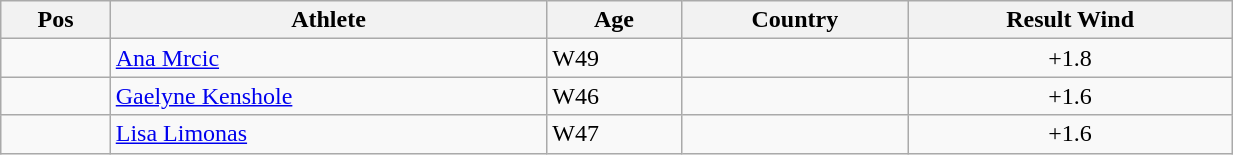<table class="wikitable"  style="text-align:center; width:65%;">
<tr>
<th>Pos</th>
<th>Athlete</th>
<th>Age</th>
<th>Country</th>
<th>Result Wind</th>
</tr>
<tr>
<td align=center></td>
<td align=left><a href='#'>Ana Mrcic</a></td>
<td align=left>W49</td>
<td align=left></td>
<td> +1.8</td>
</tr>
<tr>
<td align=center></td>
<td align=left><a href='#'>Gaelyne Kenshole</a></td>
<td align=left>W46</td>
<td align=left></td>
<td> +1.6</td>
</tr>
<tr>
<td align=center></td>
<td align=left><a href='#'>Lisa Limonas</a></td>
<td align=left>W47</td>
<td align=left></td>
<td> +1.6</td>
</tr>
</table>
